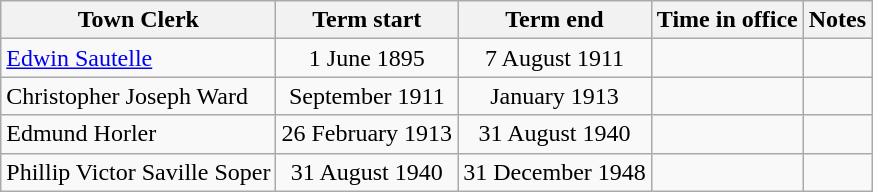<table class="wikitable sortable">
<tr>
<th>Town Clerk</th>
<th>Term start</th>
<th>Term end</th>
<th>Time in office</th>
<th>Notes</th>
</tr>
<tr>
<td><a href='#'>Edwin Sautelle</a></td>
<td align=center>1 June 1895</td>
<td align=center>7 August 1911</td>
<td align=right></td>
<td></td>
</tr>
<tr>
<td>Christopher Joseph Ward</td>
<td align=center>September 1911</td>
<td align=center>January 1913</td>
<td align=right></td>
<td></td>
</tr>
<tr>
<td>Edmund Horler</td>
<td align=center>26 February 1913</td>
<td align=center>31 August 1940</td>
<td align=right></td>
<td></td>
</tr>
<tr>
<td>Phillip Victor Saville Soper</td>
<td align=center>31 August 1940</td>
<td align=center>31 December 1948</td>
<td align=right></td>
<td></td>
</tr>
</table>
